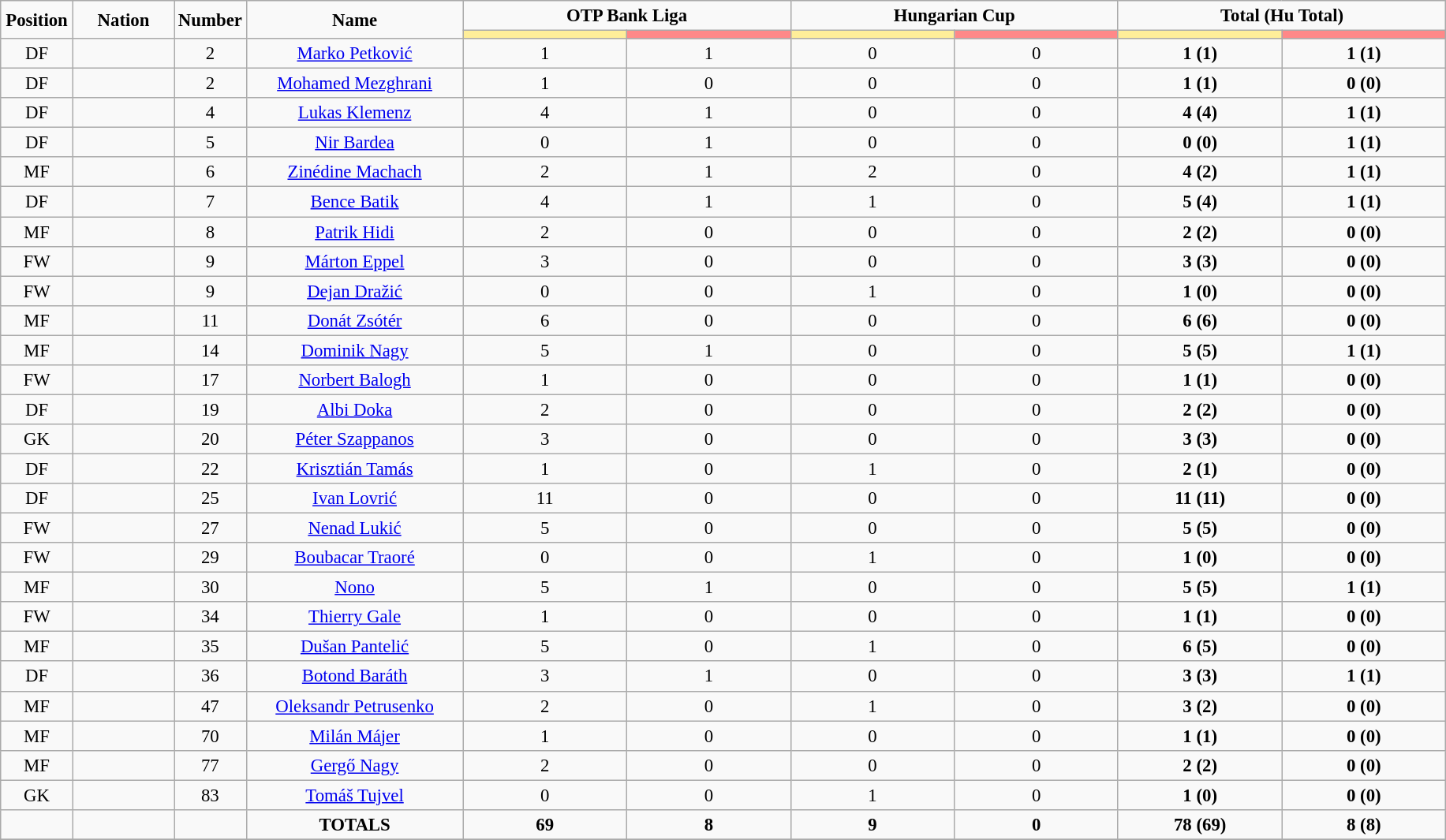<table class="wikitable" style="font-size: 95%; text-align: center;">
<tr>
<td rowspan="2" width="5%" align="center"><strong>Position</strong></td>
<td rowspan="2" width="7%" align="center"><strong>Nation</strong></td>
<td rowspan="2" width="5%" align="center"><strong>Number</strong></td>
<td rowspan="2" width="15%" align="center"><strong>Name</strong></td>
<td colspan="2" align="center"><strong>OTP Bank Liga</strong></td>
<td colspan="2" align="center"><strong>Hungarian Cup</strong></td>
<td colspan="2" align="center"><strong>Total (Hu Total)</strong></td>
</tr>
<tr>
<th width=60 style="background: #FFEE99"></th>
<th width=60 style="background: #FF8888"></th>
<th width=60 style="background: #FFEE99"></th>
<th width=60 style="background: #FF8888"></th>
<th width=60 style="background: #FFEE99"></th>
<th width=60 style="background: #FF8888"></th>
</tr>
<tr>
<td>DF</td>
<td></td>
<td>2</td>
<td><a href='#'>Marko Petković</a></td>
<td>1</td>
<td>1</td>
<td>0</td>
<td>0</td>
<td><strong>1 (1)</strong></td>
<td><strong>1 (1)</strong></td>
</tr>
<tr>
<td>DF</td>
<td></td>
<td>2</td>
<td><a href='#'>Mohamed Mezghrani</a></td>
<td>1</td>
<td>0</td>
<td>0</td>
<td>0</td>
<td><strong>1 (1)</strong></td>
<td><strong>0 (0)</strong></td>
</tr>
<tr>
<td>DF</td>
<td></td>
<td>4</td>
<td><a href='#'>Lukas Klemenz</a></td>
<td>4</td>
<td>1</td>
<td>0</td>
<td>0</td>
<td><strong>4 (4)</strong></td>
<td><strong>1 (1)</strong></td>
</tr>
<tr>
<td>DF</td>
<td></td>
<td>5</td>
<td><a href='#'>Nir Bardea</a></td>
<td>0</td>
<td>1</td>
<td>0</td>
<td>0</td>
<td><strong>0 (0)</strong></td>
<td><strong>1 (1)</strong></td>
</tr>
<tr>
<td>MF</td>
<td></td>
<td>6</td>
<td><a href='#'>Zinédine Machach</a></td>
<td>2</td>
<td>1</td>
<td>2</td>
<td>0</td>
<td><strong>4 (2)</strong></td>
<td><strong>1 (1)</strong></td>
</tr>
<tr>
<td>DF</td>
<td></td>
<td>7</td>
<td><a href='#'>Bence Batik</a></td>
<td>4</td>
<td>1</td>
<td>1</td>
<td>0</td>
<td><strong>5 (4)</strong></td>
<td><strong>1 (1)</strong></td>
</tr>
<tr>
<td>MF</td>
<td></td>
<td>8</td>
<td><a href='#'>Patrik Hidi</a></td>
<td>2</td>
<td>0</td>
<td>0</td>
<td>0</td>
<td><strong>2 (2)</strong></td>
<td><strong>0 (0)</strong></td>
</tr>
<tr>
<td>FW</td>
<td></td>
<td>9</td>
<td><a href='#'>Márton Eppel</a></td>
<td>3</td>
<td>0</td>
<td>0</td>
<td>0</td>
<td><strong>3 (3)</strong></td>
<td><strong>0 (0)</strong></td>
</tr>
<tr>
<td>FW</td>
<td></td>
<td>9</td>
<td><a href='#'>Dejan Dražić</a></td>
<td>0</td>
<td>0</td>
<td>1</td>
<td>0</td>
<td><strong>1 (0)</strong></td>
<td><strong>0 (0)</strong></td>
</tr>
<tr>
<td>MF</td>
<td></td>
<td>11</td>
<td><a href='#'>Donát Zsótér</a></td>
<td>6</td>
<td>0</td>
<td>0</td>
<td>0</td>
<td><strong>6 (6)</strong></td>
<td><strong>0 (0)</strong></td>
</tr>
<tr>
<td>MF</td>
<td></td>
<td>14</td>
<td><a href='#'>Dominik Nagy</a></td>
<td>5</td>
<td>1</td>
<td>0</td>
<td>0</td>
<td><strong>5 (5)</strong></td>
<td><strong>1 (1)</strong></td>
</tr>
<tr>
<td>FW</td>
<td></td>
<td>17</td>
<td><a href='#'>Norbert Balogh</a></td>
<td>1</td>
<td>0</td>
<td>0</td>
<td>0</td>
<td><strong>1 (1)</strong></td>
<td><strong>0 (0)</strong></td>
</tr>
<tr>
<td>DF</td>
<td></td>
<td>19</td>
<td><a href='#'>Albi Doka</a></td>
<td>2</td>
<td>0</td>
<td>0</td>
<td>0</td>
<td><strong>2 (2)</strong></td>
<td><strong>0 (0)</strong></td>
</tr>
<tr>
<td>GK</td>
<td></td>
<td>20</td>
<td><a href='#'>Péter Szappanos</a></td>
<td>3</td>
<td>0</td>
<td>0</td>
<td>0</td>
<td><strong>3 (3)</strong></td>
<td><strong>0 (0)</strong></td>
</tr>
<tr>
<td>DF</td>
<td></td>
<td>22</td>
<td><a href='#'>Krisztián Tamás</a></td>
<td>1</td>
<td>0</td>
<td>1</td>
<td>0</td>
<td><strong>2 (1)</strong></td>
<td><strong>0 (0)</strong></td>
</tr>
<tr>
<td>DF</td>
<td></td>
<td>25</td>
<td><a href='#'>Ivan Lovrić</a></td>
<td>11</td>
<td>0</td>
<td>0</td>
<td>0</td>
<td><strong>11 (11)</strong></td>
<td><strong>0 (0)</strong></td>
</tr>
<tr>
<td>FW</td>
<td></td>
<td>27</td>
<td><a href='#'>Nenad Lukić</a></td>
<td>5</td>
<td>0</td>
<td>0</td>
<td>0</td>
<td><strong>5 (5)</strong></td>
<td><strong>0 (0)</strong></td>
</tr>
<tr>
<td>FW</td>
<td></td>
<td>29</td>
<td><a href='#'>Boubacar Traoré</a></td>
<td>0</td>
<td>0</td>
<td>1</td>
<td>0</td>
<td><strong>1 (0)</strong></td>
<td><strong>0 (0)</strong></td>
</tr>
<tr>
<td>MF</td>
<td></td>
<td>30</td>
<td><a href='#'>Nono</a></td>
<td>5</td>
<td>1</td>
<td>0</td>
<td>0</td>
<td><strong>5 (5)</strong></td>
<td><strong>1 (1)</strong></td>
</tr>
<tr>
<td>FW</td>
<td></td>
<td>34</td>
<td><a href='#'>Thierry Gale</a></td>
<td>1</td>
<td>0</td>
<td>0</td>
<td>0</td>
<td><strong>1 (1)</strong></td>
<td><strong>0 (0)</strong></td>
</tr>
<tr>
<td>MF</td>
<td></td>
<td>35</td>
<td><a href='#'>Dušan Pantelić</a></td>
<td>5</td>
<td>0</td>
<td>1</td>
<td>0</td>
<td><strong>6 (5)</strong></td>
<td><strong>0 (0)</strong></td>
</tr>
<tr>
<td>DF</td>
<td></td>
<td>36</td>
<td><a href='#'>Botond Baráth</a></td>
<td>3</td>
<td>1</td>
<td>0</td>
<td>0</td>
<td><strong>3 (3)</strong></td>
<td><strong>1 (1)</strong></td>
</tr>
<tr>
<td>MF</td>
<td></td>
<td>47</td>
<td><a href='#'>Oleksandr Petrusenko</a></td>
<td>2</td>
<td>0</td>
<td>1</td>
<td>0</td>
<td><strong>3 (2)</strong></td>
<td><strong>0 (0)</strong></td>
</tr>
<tr>
<td>MF</td>
<td></td>
<td>70</td>
<td><a href='#'>Milán Májer</a></td>
<td>1</td>
<td>0</td>
<td>0</td>
<td>0</td>
<td><strong>1 (1)</strong></td>
<td><strong>0 (0)</strong></td>
</tr>
<tr>
<td>MF</td>
<td></td>
<td>77</td>
<td><a href='#'>Gergő Nagy</a></td>
<td>2</td>
<td>0</td>
<td>0</td>
<td>0</td>
<td><strong>2 (2)</strong></td>
<td><strong>0 (0)</strong></td>
</tr>
<tr>
<td>GK</td>
<td></td>
<td>83</td>
<td><a href='#'>Tomáš Tujvel</a></td>
<td>0</td>
<td>0</td>
<td>1</td>
<td>0</td>
<td><strong>1 (0)</strong></td>
<td><strong>0 (0)</strong></td>
</tr>
<tr>
<td></td>
<td></td>
<td></td>
<td><strong>TOTALS</strong></td>
<td><strong>69</strong></td>
<td><strong>8</strong></td>
<td><strong>9</strong></td>
<td><strong>0</strong></td>
<td><strong>78 (69)</strong></td>
<td><strong>8 (8)</strong></td>
</tr>
<tr>
</tr>
</table>
